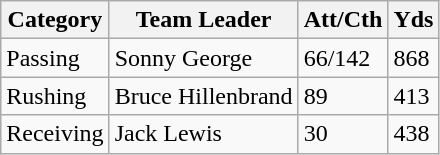<table class="wikitable">
<tr>
<th>Category</th>
<th>Team Leader</th>
<th>Att/Cth</th>
<th>Yds</th>
</tr>
<tr style="background: ##ddffdd;">
<td>Passing</td>
<td>Sonny George</td>
<td>66/142</td>
<td>868</td>
</tr>
<tr style="background: ##ffdddd;">
<td>Rushing</td>
<td>Bruce Hillenbrand</td>
<td>89</td>
<td>413</td>
</tr>
<tr style="background: ##ddffdd;">
<td>Receiving</td>
<td>Jack Lewis</td>
<td>30</td>
<td>438</td>
</tr>
</table>
